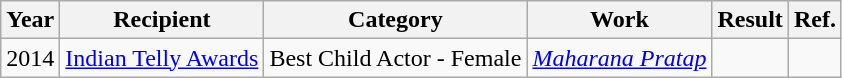<table class="wikitable">
<tr>
<th>Year</th>
<th>Recipient</th>
<th>Category</th>
<th>Work</th>
<th>Result</th>
<th>Ref.</th>
</tr>
<tr>
<td>2014</td>
<td><a href='#'>Indian Telly Awards</a></td>
<td>Best Child Actor - Female</td>
<td><em><a href='#'>Maharana Pratap</a></em></td>
<td></td>
<td></td>
</tr>
</table>
